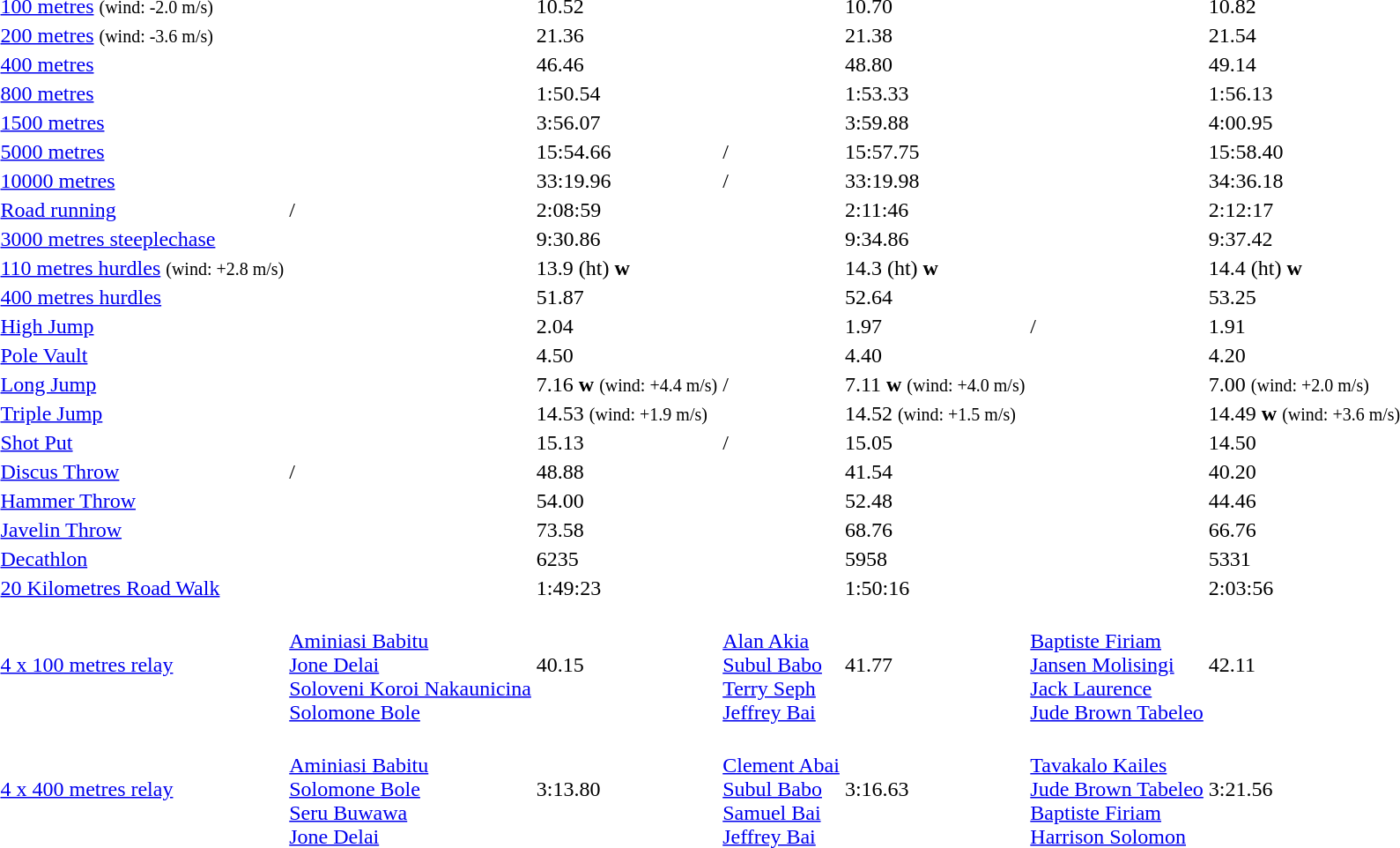<table>
<tr>
<td><a href='#'>100 metres</a> <small>(wind: -2.0 m/s)</small></td>
<td></td>
<td>10.52</td>
<td></td>
<td>10.70</td>
<td></td>
<td>10.82</td>
</tr>
<tr>
<td><a href='#'>200 metres</a> <small>(wind: -3.6 m/s)</small></td>
<td></td>
<td>21.36</td>
<td></td>
<td>21.38</td>
<td></td>
<td>21.54</td>
</tr>
<tr>
<td><a href='#'>400 metres</a></td>
<td></td>
<td>46.46</td>
<td></td>
<td>48.80</td>
<td></td>
<td>49.14</td>
</tr>
<tr>
<td><a href='#'>800 metres</a></td>
<td></td>
<td>1:50.54</td>
<td></td>
<td>1:53.33</td>
<td></td>
<td>1:56.13</td>
</tr>
<tr>
<td><a href='#'>1500 metres</a></td>
<td></td>
<td>3:56.07</td>
<td></td>
<td>3:59.88</td>
<td></td>
<td>4:00.95</td>
</tr>
<tr>
<td><a href='#'>5000 metres</a></td>
<td></td>
<td>15:54.66</td>
<td>/</td>
<td>15:57.75</td>
<td></td>
<td>15:58.40</td>
</tr>
<tr>
<td><a href='#'>10000 metres</a></td>
<td></td>
<td>33:19.96</td>
<td>/</td>
<td>33:19.98</td>
<td></td>
<td>34:36.18</td>
</tr>
<tr>
<td><a href='#'>Road running</a></td>
<td>/</td>
<td>2:08:59</td>
<td></td>
<td>2:11:46</td>
<td></td>
<td>2:12:17</td>
</tr>
<tr>
<td><a href='#'>3000 metres steeplechase</a></td>
<td></td>
<td>9:30.86</td>
<td></td>
<td>9:34.86</td>
<td></td>
<td>9:37.42</td>
</tr>
<tr>
<td><a href='#'>110 metres hurdles</a> <small>(wind: +2.8 m/s)</small></td>
<td></td>
<td>13.9 (ht) <strong>w</strong></td>
<td></td>
<td>14.3 (ht) <strong>w</strong></td>
<td></td>
<td>14.4 (ht) <strong>w</strong></td>
</tr>
<tr>
<td><a href='#'>400 metres hurdles</a></td>
<td></td>
<td>51.87</td>
<td></td>
<td>52.64</td>
<td></td>
<td>53.25</td>
</tr>
<tr>
<td><a href='#'>High Jump</a></td>
<td></td>
<td>2.04</td>
<td></td>
<td>1.97</td>
<td>/</td>
<td>1.91</td>
</tr>
<tr>
<td><a href='#'>Pole Vault</a></td>
<td></td>
<td>4.50</td>
<td></td>
<td>4.40</td>
<td></td>
<td>4.20</td>
</tr>
<tr>
<td><a href='#'>Long Jump</a></td>
<td></td>
<td>7.16 <strong>w</strong> <small>(wind: +4.4 m/s)</small></td>
<td>/</td>
<td>7.11 <strong>w</strong> <small>(wind: +4.0 m/s)</small></td>
<td></td>
<td>7.00 <small>(wind: +2.0 m/s)</small></td>
</tr>
<tr>
<td><a href='#'>Triple Jump</a></td>
<td></td>
<td>14.53 <small>(wind: +1.9 m/s)</small></td>
<td></td>
<td>14.52 <small>(wind: +1.5 m/s)</small></td>
<td></td>
<td>14.49 <strong>w</strong> <small>(wind: +3.6 m/s)</small></td>
</tr>
<tr>
<td><a href='#'>Shot Put</a></td>
<td></td>
<td>15.13</td>
<td>/</td>
<td>15.05</td>
<td></td>
<td>14.50</td>
</tr>
<tr>
<td><a href='#'>Discus Throw</a></td>
<td>/</td>
<td>48.88</td>
<td></td>
<td>41.54</td>
<td></td>
<td>40.20</td>
</tr>
<tr>
<td><a href='#'>Hammer Throw</a></td>
<td></td>
<td>54.00</td>
<td></td>
<td>52.48</td>
<td></td>
<td>44.46</td>
</tr>
<tr>
<td><a href='#'>Javelin Throw</a></td>
<td></td>
<td>73.58</td>
<td></td>
<td>68.76</td>
<td></td>
<td>66.76</td>
</tr>
<tr>
<td><a href='#'>Decathlon</a></td>
<td></td>
<td>6235</td>
<td></td>
<td>5958</td>
<td></td>
<td>5331</td>
</tr>
<tr>
<td><a href='#'>20 Kilometres Road Walk</a></td>
<td></td>
<td>1:49:23</td>
<td></td>
<td>1:50:16</td>
<td></td>
<td>2:03:56</td>
</tr>
<tr>
<td><a href='#'>4 x 100 metres relay</a></td>
<td> <br> <a href='#'>Aminiasi Babitu</a> <br> <a href='#'>Jone Delai</a> <br> <a href='#'>Soloveni Koroi Nakaunicina</a> <br> <a href='#'>Solomone Bole</a></td>
<td>40.15</td>
<td> <br> <a href='#'>Alan Akia</a> <br> <a href='#'>Subul Babo</a> <br> <a href='#'>Terry Seph</a> <br> <a href='#'>Jeffrey Bai</a></td>
<td>41.77</td>
<td> <br> <a href='#'>Baptiste Firiam</a> <br> <a href='#'>Jansen Molisingi</a> <br> <a href='#'>Jack Laurence</a> <br> <a href='#'>Jude Brown Tabeleo</a></td>
<td>42.11</td>
</tr>
<tr>
<td><a href='#'>4 x 400 metres relay</a></td>
<td> <br> <a href='#'>Aminiasi Babitu</a> <br> <a href='#'>Solomone Bole</a> <br> <a href='#'>Seru Buwawa</a> <br> <a href='#'>Jone Delai</a></td>
<td>3:13.80</td>
<td> <br> <a href='#'>Clement Abai</a> <br> <a href='#'>Subul Babo</a> <br> <a href='#'>Samuel Bai</a> <br> <a href='#'>Jeffrey Bai</a></td>
<td>3:16.63</td>
<td> <br> <a href='#'>Tavakalo Kailes</a> <br> <a href='#'>Jude Brown Tabeleo</a> <br> <a href='#'>Baptiste Firiam</a> <br> <a href='#'>Harrison Solomon</a></td>
<td>3:21.56</td>
</tr>
</table>
